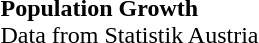<table>
<tr>
<td><br><div><strong>Population Growth</strong><br>
Data from Statistik Austria </div>
</td>
</tr>
</table>
